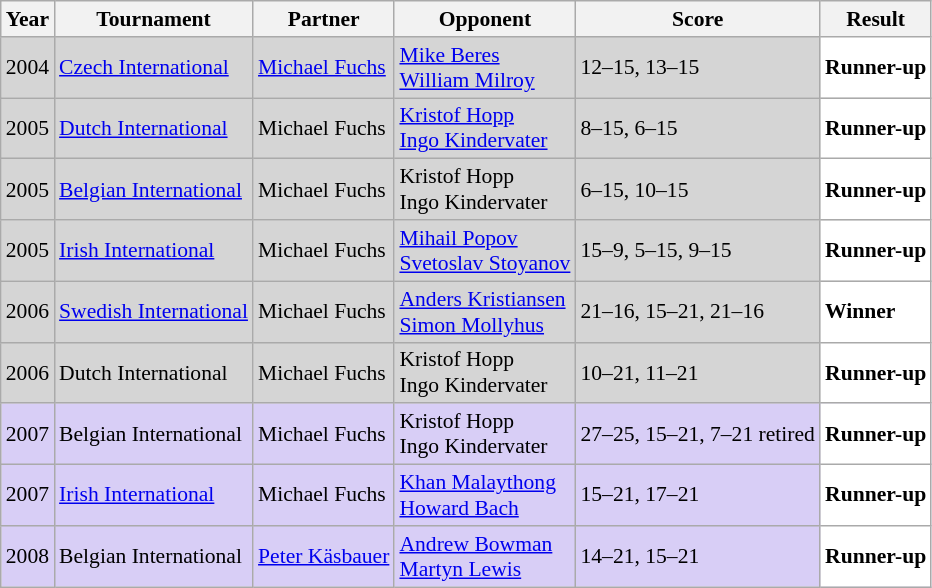<table class="sortable wikitable" style="font-size: 90%;">
<tr>
<th>Year</th>
<th>Tournament</th>
<th>Partner</th>
<th>Opponent</th>
<th>Score</th>
<th>Result</th>
</tr>
<tr style="background:#D5D5D5">
<td align="center">2004</td>
<td align="left"><a href='#'>Czech International</a></td>
<td align="left"> <a href='#'>Michael Fuchs</a></td>
<td align="left"> <a href='#'>Mike Beres</a><br> <a href='#'>William Milroy</a></td>
<td align="left">12–15, 13–15</td>
<td style="text-align:left; background:white"> <strong>Runner-up</strong></td>
</tr>
<tr style="background:#D5D5D5">
<td align="center">2005</td>
<td align="left"><a href='#'>Dutch International</a></td>
<td align="left"> Michael Fuchs</td>
<td align="left"> <a href='#'>Kristof Hopp</a><br> <a href='#'>Ingo Kindervater</a></td>
<td align="left">8–15, 6–15</td>
<td style="text-align:left; background:white"> <strong>Runner-up</strong></td>
</tr>
<tr style="background:#D5D5D5">
<td align="center">2005</td>
<td align="left"><a href='#'>Belgian International</a></td>
<td align="left"> Michael Fuchs</td>
<td align="left"> Kristof Hopp<br> Ingo Kindervater</td>
<td align="left">6–15, 10–15</td>
<td style="text-align:left; background:white"> <strong>Runner-up</strong></td>
</tr>
<tr style="background:#D5D5D5">
<td align="center">2005</td>
<td align="left"><a href='#'>Irish International</a></td>
<td align="left"> Michael Fuchs</td>
<td align="left"> <a href='#'>Mihail Popov</a><br> <a href='#'>Svetoslav Stoyanov</a></td>
<td align="left">15–9, 5–15, 9–15</td>
<td style="text-align:left; background:white"> <strong>Runner-up</strong></td>
</tr>
<tr style="background:#D5D5D5">
<td align="center">2006</td>
<td align="left"><a href='#'>Swedish International</a></td>
<td align="left"> Michael Fuchs</td>
<td align="left"> <a href='#'>Anders Kristiansen</a><br> <a href='#'>Simon Mollyhus</a></td>
<td align="left">21–16, 15–21, 21–16</td>
<td style="text-align:left; background:white"> <strong>Winner</strong></td>
</tr>
<tr style="background:#D5D5D5">
<td align="center">2006</td>
<td align="left">Dutch International</td>
<td align="left"> Michael Fuchs</td>
<td align="left"> Kristof Hopp<br> Ingo Kindervater</td>
<td align="left">10–21, 11–21</td>
<td style="text-align:left; background:white"> <strong>Runner-up</strong></td>
</tr>
<tr style="background:#D8CEF6">
<td align="center">2007</td>
<td align="left">Belgian International</td>
<td align="left"> Michael Fuchs</td>
<td align="left"> Kristof Hopp<br> Ingo Kindervater</td>
<td align="left">27–25, 15–21, 7–21 retired</td>
<td style="text-align:left; background:white"> <strong>Runner-up</strong></td>
</tr>
<tr style="background:#D8CEF6">
<td align="center">2007</td>
<td align="left"><a href='#'>Irish International</a></td>
<td align="left"> Michael Fuchs</td>
<td align="left"> <a href='#'>Khan Malaythong</a><br> <a href='#'>Howard Bach</a></td>
<td align="left">15–21, 17–21</td>
<td style="text-align:left; background:white"> <strong>Runner-up</strong></td>
</tr>
<tr style="background:#D8CEF6">
<td align="center">2008</td>
<td align="left">Belgian International</td>
<td align="left"> <a href='#'>Peter Käsbauer</a></td>
<td align="left"> <a href='#'>Andrew Bowman</a><br> <a href='#'>Martyn Lewis</a></td>
<td align="left">14–21, 15–21</td>
<td style="text-align:left; background:white"> <strong>Runner-up</strong></td>
</tr>
</table>
